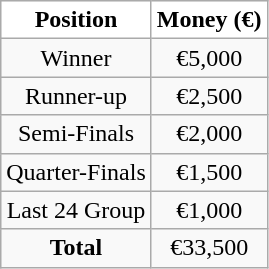<table class="wikitable" style="text-align: center;">
<tr>
<th style="background:#ffffff; color:black;">Position</th>
<th style="background:#ffffff; color:black;">Money (€)</th>
</tr>
<tr>
<td>Winner</td>
<td>€5,000</td>
</tr>
<tr>
<td>Runner-up</td>
<td>€2,500</td>
</tr>
<tr>
<td>Semi-Finals</td>
<td>€2,000</td>
</tr>
<tr>
<td>Quarter-Finals</td>
<td>€1,500</td>
</tr>
<tr>
<td>Last 24 Group</td>
<td>€1,000</td>
</tr>
<tr>
<td><strong>Total</strong></td>
<td>€33,500</td>
</tr>
</table>
